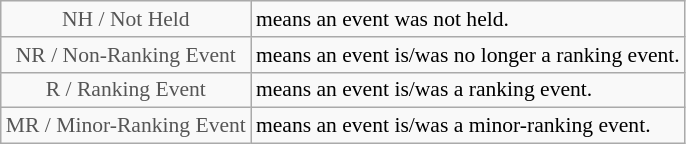<table class="wikitable" style="font-size:90%">
<tr>
<td style="text-align:center; color:#555555;" colspan="4">NH / Not Held</td>
<td>means an event was not held.</td>
</tr>
<tr>
<td style="text-align:center; color:#555555;" colspan="4">NR / Non-Ranking Event</td>
<td>means an event is/was no longer a ranking event.</td>
</tr>
<tr>
<td style="text-align:center; color:#555555;" colspan="4">R / Ranking Event</td>
<td>means an event is/was a ranking event.</td>
</tr>
<tr>
<td style="text-align:center; color:#555555;" colspan="4">MR / Minor-Ranking Event</td>
<td>means an event is/was a minor-ranking event.</td>
</tr>
</table>
